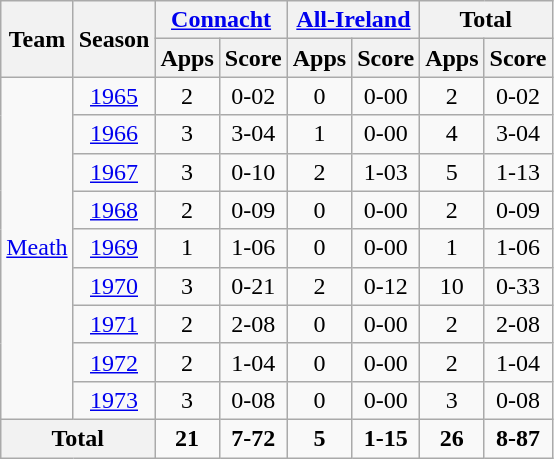<table class="wikitable" style="text-align:center">
<tr>
<th rowspan="2">Team</th>
<th rowspan="2">Season</th>
<th colspan="2"><a href='#'>Connacht</a></th>
<th colspan="2"><a href='#'>All-Ireland</a></th>
<th colspan="2">Total</th>
</tr>
<tr>
<th>Apps</th>
<th>Score</th>
<th>Apps</th>
<th>Score</th>
<th>Apps</th>
<th>Score</th>
</tr>
<tr>
<td rowspan="9"><a href='#'>Meath</a></td>
<td><a href='#'>1965</a></td>
<td>2</td>
<td>0-02</td>
<td>0</td>
<td>0-00</td>
<td>2</td>
<td>0-02</td>
</tr>
<tr>
<td><a href='#'>1966</a></td>
<td>3</td>
<td>3-04</td>
<td>1</td>
<td>0-00</td>
<td>4</td>
<td>3-04</td>
</tr>
<tr>
<td><a href='#'>1967</a></td>
<td>3</td>
<td>0-10</td>
<td>2</td>
<td>1-03</td>
<td>5</td>
<td>1-13</td>
</tr>
<tr>
<td><a href='#'>1968</a></td>
<td>2</td>
<td>0-09</td>
<td>0</td>
<td>0-00</td>
<td>2</td>
<td>0-09</td>
</tr>
<tr>
<td><a href='#'>1969</a></td>
<td>1</td>
<td>1-06</td>
<td>0</td>
<td>0-00</td>
<td>1</td>
<td>1-06</td>
</tr>
<tr>
<td><a href='#'>1970</a></td>
<td>3</td>
<td>0-21</td>
<td>2</td>
<td>0-12</td>
<td>10</td>
<td>0-33</td>
</tr>
<tr>
<td><a href='#'>1971</a></td>
<td>2</td>
<td>2-08</td>
<td>0</td>
<td>0-00</td>
<td>2</td>
<td>2-08</td>
</tr>
<tr>
<td><a href='#'>1972</a></td>
<td>2</td>
<td>1-04</td>
<td>0</td>
<td>0-00</td>
<td>2</td>
<td>1-04</td>
</tr>
<tr>
<td><a href='#'>1973</a></td>
<td>3</td>
<td>0-08</td>
<td>0</td>
<td>0-00</td>
<td>3</td>
<td>0-08</td>
</tr>
<tr>
<th colspan="2">Total</th>
<td><strong>21</strong></td>
<td><strong>7-72</strong></td>
<td><strong>5</strong></td>
<td><strong>1-15</strong></td>
<td><strong>26</strong></td>
<td><strong>8-87</strong></td>
</tr>
</table>
